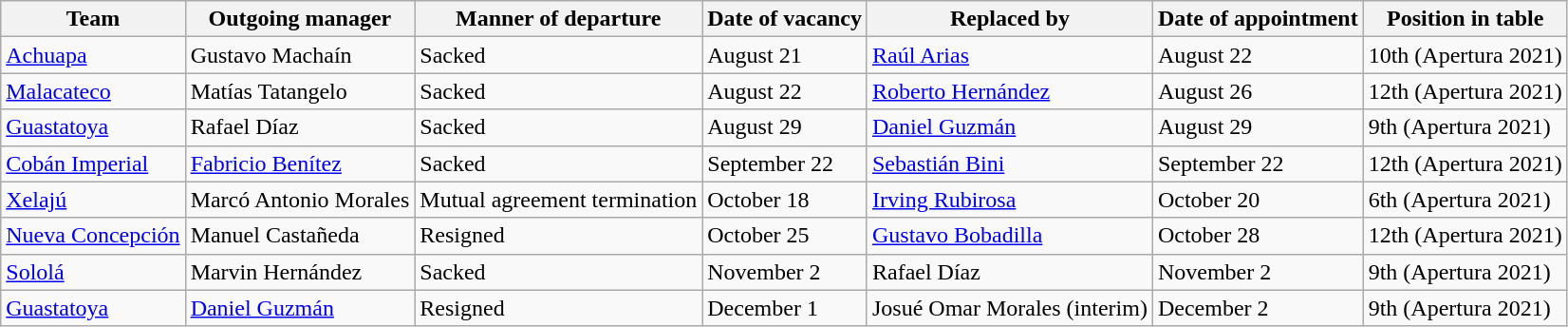<table class="wikitable">
<tr>
<th>Team</th>
<th>Outgoing manager</th>
<th>Manner of departure</th>
<th>Date of vacancy</th>
<th>Replaced by</th>
<th>Date of appointment</th>
<th>Position in table</th>
</tr>
<tr>
<td><a href='#'>Achuapa</a></td>
<td> Gustavo Machaín</td>
<td>Sacked</td>
<td>August 21</td>
<td> <a href='#'>Raúl Arias</a></td>
<td>August 22</td>
<td>10th (Apertura 2021)</td>
</tr>
<tr>
<td><a href='#'>Malacateco</a></td>
<td> Matías Tatangelo</td>
<td>Sacked</td>
<td>August 22</td>
<td> <a href='#'>Roberto Hernández</a></td>
<td>August 26</td>
<td>12th (Apertura 2021)</td>
</tr>
<tr>
<td><a href='#'>Guastatoya</a></td>
<td> Rafael Díaz</td>
<td>Sacked</td>
<td>August 29</td>
<td> <a href='#'>Daniel Guzmán</a></td>
<td>August 29</td>
<td>9th (Apertura 2021)</td>
</tr>
<tr>
<td><a href='#'>Cobán Imperial</a></td>
<td> <a href='#'>Fabricio Benítez</a></td>
<td>Sacked</td>
<td>September 22</td>
<td> <a href='#'>Sebastián Bini</a></td>
<td>September 22</td>
<td>12th (Apertura 2021)</td>
</tr>
<tr>
<td><a href='#'>Xelajú</a></td>
<td> Marcó Antonio Morales</td>
<td>Mutual agreement termination</td>
<td>October 18</td>
<td> <a href='#'>Irving Rubirosa</a></td>
<td>October 20</td>
<td>6th (Apertura 2021)</td>
</tr>
<tr>
<td><a href='#'>Nueva Concepción</a></td>
<td> Manuel Castañeda</td>
<td>Resigned</td>
<td>October 25</td>
<td> <a href='#'>Gustavo Bobadilla</a></td>
<td>October 28</td>
<td>12th (Apertura 2021)</td>
</tr>
<tr>
<td><a href='#'>Sololá</a></td>
<td> Marvin Hernández</td>
<td>Sacked</td>
<td>November 2</td>
<td> Rafael Díaz</td>
<td>November 2</td>
<td>9th (Apertura 2021)</td>
</tr>
<tr>
<td><a href='#'>Guastatoya</a></td>
<td> <a href='#'>Daniel Guzmán</a></td>
<td>Resigned</td>
<td>December 1</td>
<td> Josué Omar Morales (interim)</td>
<td>December 2</td>
<td>9th (Apertura 2021)</td>
</tr>
</table>
